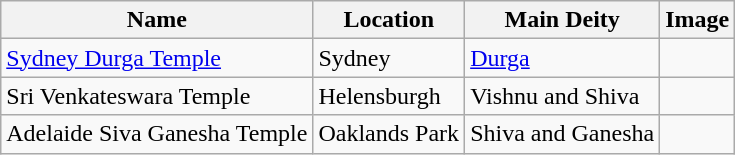<table class="wikitable sortable">
<tr>
<th>Name</th>
<th>Location</th>
<th>Main Deity</th>
<th>Image</th>
</tr>
<tr>
<td><a href='#'>Sydney Durga Temple</a></td>
<td>Sydney</td>
<td><a href='#'>Durga</a></td>
<td></td>
</tr>
<tr>
<td>Sri Venkateswara Temple</td>
<td>Helensburgh</td>
<td>Vishnu and Shiva</td>
<td></td>
</tr>
<tr>
<td>Adelaide Siva Ganesha Temple</td>
<td>Oaklands Park</td>
<td>Shiva and Ganesha</td>
<td></td>
</tr>
</table>
